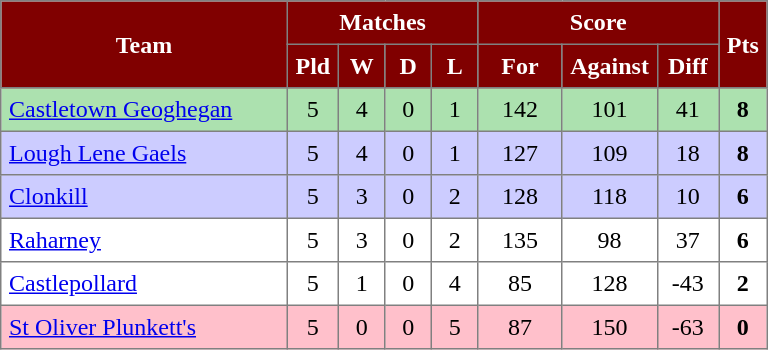<table style="border-collapse:collapse" border="1" cellspacing="0" cellpadding="5">
<tr align="center" bgcolor="#efefef">
<th rowspan="2" width="180" style="background:maroon;color:white">Team</th>
<th colspan="4" ! style="background:maroon;color:white">Matches</th>
<th colspan="3" ! style="background:maroon;color:white">Score</th>
<th rowspan=2width=20 ! style="background:maroon;color:white">Pts</th>
</tr>
<tr align="center" bgcolor="#efefef">
<th width="20" ! style="background:maroon;color:white">Pld</th>
<th width="20" ! style="background:maroon;color:white">W</th>
<th width="20" ! style="background:maroon;color:white">D</th>
<th width="20" ! style="background:maroon;color:white">L</th>
<th width="45" ! style="background:maroon;color:white">For</th>
<th width="45" ! style="background:maroon;color:white">Against</th>
<th width="30" ! style="background:maroon;color:white">Diff</th>
</tr>
<tr align="center" style="background:#ACE1AF;">
<td style="text-align:left;"> <a href='#'>Castletown Geoghegan</a></td>
<td>5</td>
<td>4</td>
<td>0</td>
<td>1</td>
<td>142</td>
<td>101</td>
<td>41</td>
<td><strong>8</strong></td>
</tr>
<tr align="center" style="background:#ccccff;">
<td style="text-align:left;"> <a href='#'>Lough Lene Gaels</a></td>
<td>5</td>
<td>4</td>
<td>0</td>
<td>1</td>
<td>127</td>
<td>109</td>
<td>18</td>
<td><strong>8</strong></td>
</tr>
<tr align="center" style="background:#ccccff;">
<td style="text-align:left;"> <a href='#'>Clonkill</a></td>
<td>5</td>
<td>3</td>
<td>0</td>
<td>2</td>
<td>128</td>
<td>118</td>
<td>10</td>
<td><strong>6</strong></td>
</tr>
<tr align="center">
<td style="text-align:left;"> <a href='#'>Raharney</a></td>
<td>5</td>
<td>3</td>
<td>0</td>
<td>2</td>
<td>135</td>
<td>98</td>
<td>37</td>
<td><strong>6</strong></td>
</tr>
<tr align="center">
<td style="text-align:left;"> <a href='#'>Castlepollard</a></td>
<td>5</td>
<td>1</td>
<td>0</td>
<td>4</td>
<td>85</td>
<td>128</td>
<td>-43</td>
<td><strong>2</strong></td>
</tr>
<tr align="center" style="background:#FFC0CB;">
<td style="text-align:left;"> <a href='#'>St Oliver Plunkett's</a></td>
<td>5</td>
<td>0</td>
<td>0</td>
<td>5</td>
<td>87</td>
<td>150</td>
<td>-63</td>
<td><strong>0</strong></td>
</tr>
</table>
